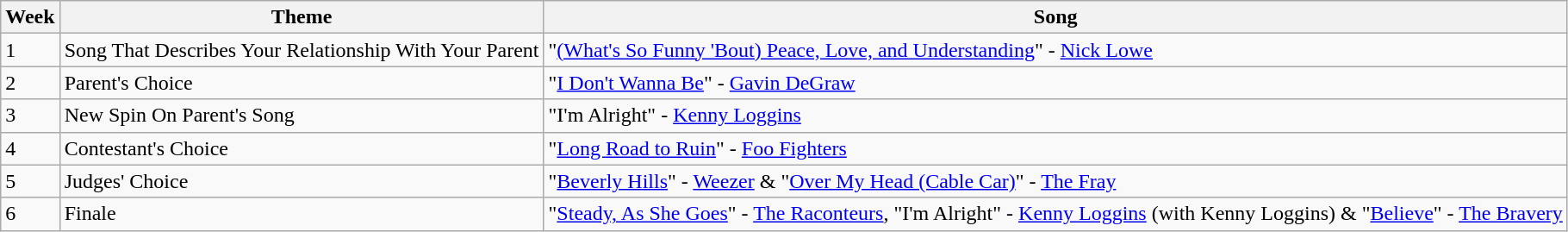<table class="wikitable">
<tr>
<th>Week</th>
<th>Theme</th>
<th>Song</th>
</tr>
<tr>
<td>1</td>
<td>Song That Describes Your Relationship With Your Parent</td>
<td>"<a href='#'>(What's So Funny 'Bout) Peace, Love, and Understanding</a>" - <a href='#'>Nick Lowe</a></td>
</tr>
<tr>
<td>2</td>
<td>Parent's Choice</td>
<td>"<a href='#'>I Don't Wanna Be</a>" - <a href='#'>Gavin DeGraw</a></td>
</tr>
<tr>
<td>3</td>
<td>New Spin On Parent's Song</td>
<td>"I'm Alright" - <a href='#'>Kenny Loggins</a></td>
</tr>
<tr>
<td>4</td>
<td>Contestant's Choice</td>
<td>"<a href='#'>Long Road to Ruin</a>" - <a href='#'>Foo Fighters</a></td>
</tr>
<tr>
<td>5</td>
<td>Judges' Choice</td>
<td>"<a href='#'>Beverly Hills</a>" - <a href='#'>Weezer</a> & "<a href='#'>Over My Head (Cable Car)</a>" - <a href='#'>The Fray</a></td>
</tr>
<tr>
<td>6</td>
<td>Finale</td>
<td>"<a href='#'>Steady, As She Goes</a>" - <a href='#'>The Raconteurs</a>, "I'm Alright" - <a href='#'>Kenny Loggins</a> (with Kenny Loggins) & "<a href='#'>Believe</a>" - <a href='#'>The Bravery</a></td>
</tr>
</table>
